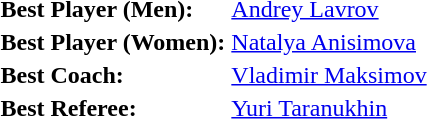<table>
<tr>
<td><strong>Best Player (Men):</strong></td>
<td><a href='#'>Andrey Lavrov</a></td>
</tr>
<tr>
<td><strong>Best Player (Women):</strong></td>
<td><a href='#'>Natalya Anisimova</a></td>
</tr>
<tr>
<td><strong>Best Coach:</strong></td>
<td><a href='#'>Vladimir Maksimov</a></td>
</tr>
<tr>
<td><strong>Best Referee:</strong></td>
<td><a href='#'>Yuri Taranukhin</a></td>
</tr>
</table>
